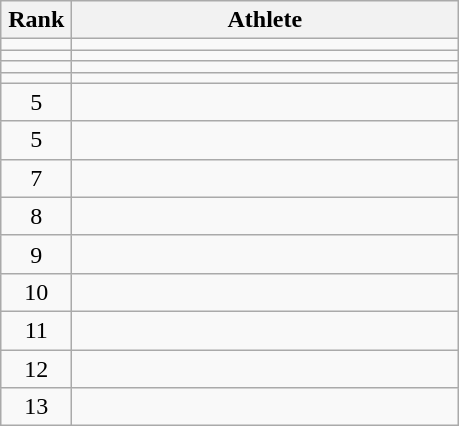<table class="wikitable" style="text-align: center;">
<tr>
<th width=40>Rank</th>
<th width=250>Athlete</th>
</tr>
<tr>
<td></td>
<td align="left"></td>
</tr>
<tr>
<td></td>
<td align="left"></td>
</tr>
<tr>
<td></td>
<td align="left"></td>
</tr>
<tr>
<td></td>
<td align="left"></td>
</tr>
<tr>
<td>5</td>
<td align="left"></td>
</tr>
<tr>
<td>5</td>
<td align="left"></td>
</tr>
<tr>
<td>7</td>
<td align="left"></td>
</tr>
<tr>
<td>8</td>
<td align="left"></td>
</tr>
<tr>
<td>9</td>
<td align="left"></td>
</tr>
<tr>
<td>10</td>
<td align="left"></td>
</tr>
<tr>
<td>11</td>
<td align="left"></td>
</tr>
<tr>
<td>12</td>
<td align="left"></td>
</tr>
<tr>
<td>13</td>
<td align="left"></td>
</tr>
</table>
